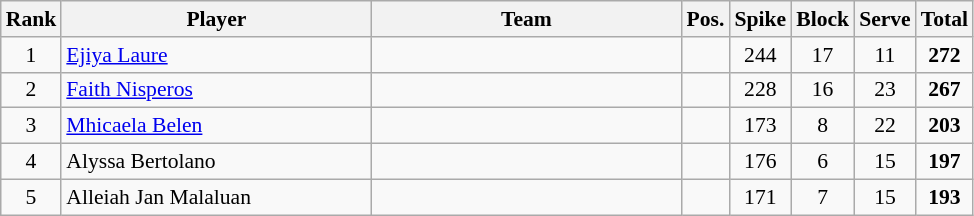<table class="wikitable sortable" style=font-size:90%>
<tr>
<th>Rank</th>
<th width="200">Player</th>
<th width="200">Team</th>
<th width="20">Pos.</th>
<th width="20">Spike</th>
<th width="20">Block</th>
<th width="20">Serve</th>
<th width="20">Total</th>
</tr>
<tr>
<td align=center>1</td>
<td><a href='#'>Ejiya Laure</a></td>
<td></td>
<td align=center></td>
<td align=center>244</td>
<td align=center>17</td>
<td align=center>11</td>
<td align=center><strong>272</strong></td>
</tr>
<tr>
<td align=center>2</td>
<td><a href='#'>Faith Nisperos</a></td>
<td></td>
<td align=center></td>
<td align=center>228</td>
<td align=center>16</td>
<td align=center>23</td>
<td align=center><strong>267</strong></td>
</tr>
<tr>
<td align=center>3</td>
<td><a href='#'>Mhicaela Belen</a></td>
<td></td>
<td align=center></td>
<td align=center>173</td>
<td align=center>8</td>
<td align=center>22</td>
<td align=center><strong>203</strong></td>
</tr>
<tr>
<td align=center>4</td>
<td>Alyssa Bertolano</td>
<td></td>
<td align=center></td>
<td align=center>176</td>
<td align=center>6</td>
<td align=center>15</td>
<td align=center><strong>197</strong></td>
</tr>
<tr>
<td align=center>5</td>
<td>Alleiah Jan Malaluan</td>
<td></td>
<td align=center></td>
<td align=center>171</td>
<td align=center>7</td>
<td align=center>15</td>
<td align=center><strong>193</strong></td>
</tr>
</table>
